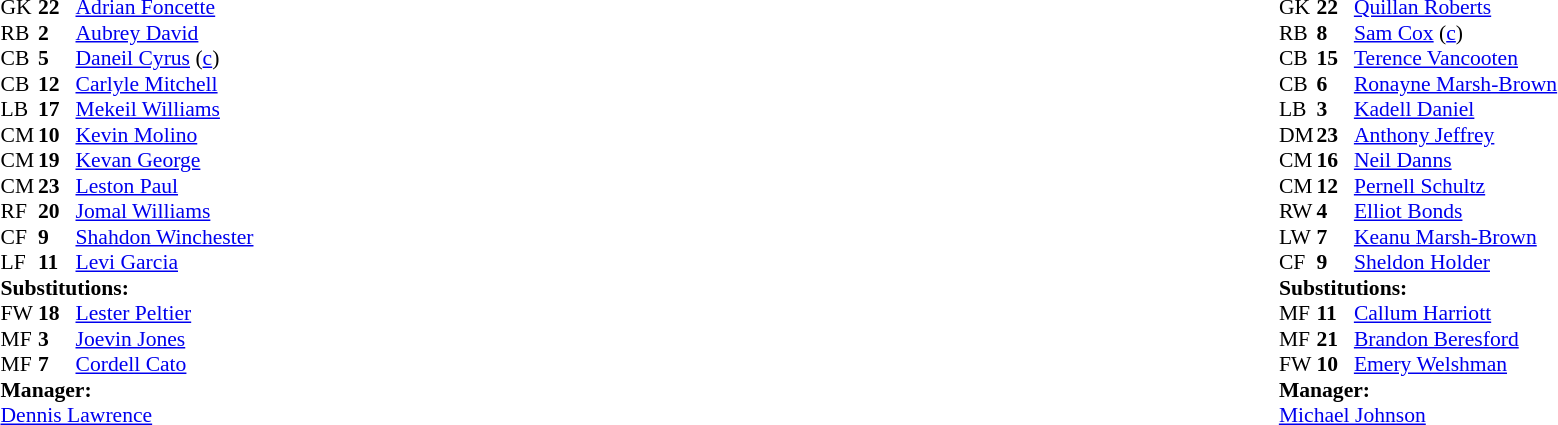<table width="100%">
<tr>
<td valign="top" width="40%"><br><table style="font-size:90%" cellspacing="0" cellpadding="0">
<tr>
<th width=25></th>
<th width=25></th>
</tr>
<tr>
<td>GK</td>
<td><strong>22</strong></td>
<td><a href='#'>Adrian Foncette</a></td>
</tr>
<tr>
<td>RB</td>
<td><strong>2</strong></td>
<td><a href='#'>Aubrey David</a></td>
</tr>
<tr>
<td>CB</td>
<td><strong>5</strong></td>
<td><a href='#'>Daneil Cyrus</a> (<a href='#'>c</a>)</td>
</tr>
<tr>
<td>CB</td>
<td><strong>12</strong></td>
<td><a href='#'>Carlyle Mitchell</a></td>
</tr>
<tr>
<td>LB</td>
<td><strong>17</strong></td>
<td><a href='#'>Mekeil Williams</a></td>
</tr>
<tr>
<td>CM</td>
<td><strong>10</strong></td>
<td><a href='#'>Kevin Molino</a></td>
</tr>
<tr>
<td>CM</td>
<td><strong>19</strong></td>
<td><a href='#'>Kevan George</a></td>
</tr>
<tr>
<td>CM</td>
<td><strong>23</strong></td>
<td><a href='#'>Leston Paul</a></td>
</tr>
<tr>
<td>RF</td>
<td><strong>20</strong></td>
<td><a href='#'>Jomal Williams</a></td>
<td></td>
<td></td>
</tr>
<tr>
<td>CF</td>
<td><strong>9</strong></td>
<td><a href='#'>Shahdon Winchester</a></td>
<td></td>
<td></td>
</tr>
<tr>
<td>LF</td>
<td><strong>11</strong></td>
<td><a href='#'>Levi Garcia</a></td>
<td></td>
<td></td>
</tr>
<tr>
<td colspan=3><strong>Substitutions:</strong></td>
</tr>
<tr>
<td>FW</td>
<td><strong>18</strong></td>
<td><a href='#'>Lester Peltier</a></td>
<td></td>
<td></td>
</tr>
<tr>
<td>MF</td>
<td><strong>3</strong></td>
<td><a href='#'>Joevin Jones</a></td>
<td></td>
<td></td>
</tr>
<tr>
<td>MF</td>
<td><strong>7</strong></td>
<td><a href='#'>Cordell Cato</a></td>
<td></td>
<td></td>
</tr>
<tr>
<td colspan=3><strong>Manager:</strong></td>
</tr>
<tr>
<td colspan=3><a href='#'>Dennis Lawrence</a></td>
</tr>
</table>
</td>
<td valign="top"></td>
<td valign="top" width="50%"><br><table style="font-size:90%; margin:auto" cellspacing="0" cellpadding="0">
<tr>
<th width=25></th>
<th width=25></th>
</tr>
<tr>
<td>GK</td>
<td><strong>22</strong></td>
<td><a href='#'>Quillan Roberts</a></td>
</tr>
<tr>
<td>RB</td>
<td><strong>8</strong></td>
<td><a href='#'>Sam Cox</a> (<a href='#'>c</a>)</td>
</tr>
<tr>
<td>CB</td>
<td><strong>15</strong></td>
<td><a href='#'>Terence Vancooten</a></td>
</tr>
<tr>
<td>CB</td>
<td><strong>6</strong></td>
<td><a href='#'>Ronayne Marsh-Brown</a></td>
</tr>
<tr>
<td>LB</td>
<td><strong>3</strong></td>
<td><a href='#'>Kadell Daniel</a></td>
</tr>
<tr>
<td>DM</td>
<td><strong>23</strong></td>
<td><a href='#'>Anthony Jeffrey</a></td>
<td></td>
<td></td>
</tr>
<tr>
<td>CM</td>
<td><strong>16</strong></td>
<td><a href='#'>Neil Danns</a></td>
</tr>
<tr>
<td>CM</td>
<td><strong>12</strong></td>
<td><a href='#'>Pernell Schultz</a></td>
<td></td>
<td></td>
</tr>
<tr>
<td>RW</td>
<td><strong>4</strong></td>
<td><a href='#'>Elliot Bonds</a></td>
</tr>
<tr>
<td>LW</td>
<td><strong>7</strong></td>
<td><a href='#'>Keanu Marsh-Brown</a></td>
</tr>
<tr>
<td>CF</td>
<td><strong>9</strong></td>
<td><a href='#'>Sheldon Holder</a></td>
<td></td>
<td></td>
</tr>
<tr>
<td colspan=3><strong>Substitutions:</strong></td>
</tr>
<tr>
<td>MF</td>
<td><strong>11</strong></td>
<td><a href='#'>Callum Harriott</a></td>
<td></td>
<td></td>
</tr>
<tr>
<td>MF</td>
<td><strong>21</strong></td>
<td><a href='#'>Brandon Beresford</a></td>
<td></td>
<td></td>
</tr>
<tr>
<td>FW</td>
<td><strong>10</strong></td>
<td><a href='#'>Emery Welshman</a></td>
<td></td>
<td></td>
</tr>
<tr>
<td colspan=3><strong>Manager:</strong></td>
</tr>
<tr>
<td colspan=3><a href='#'>Michael Johnson</a></td>
</tr>
</table>
</td>
</tr>
</table>
